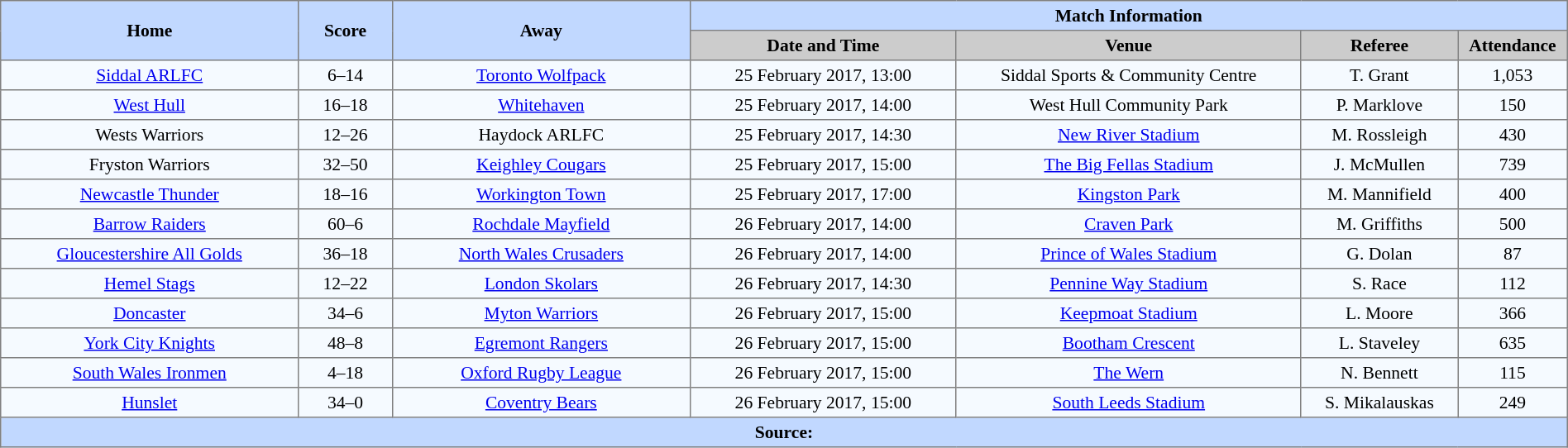<table border=1 style="border-collapse:collapse; font-size:90%; text-align:center;" cellpadding=3 cellspacing=0 width=100%>
<tr bgcolor=#C1D8FF>
<th rowspan=2 width=19%>Home</th>
<th rowspan=2 width=6%>Score</th>
<th rowspan=2 width=19%>Away</th>
<th colspan=6>Match Information</th>
</tr>
<tr bgcolor=#CCCCCC>
<th width=17%>Date and Time</th>
<th width=22%>Venue</th>
<th width=10%>Referee</th>
<th width=7%>Attendance</th>
</tr>
<tr bgcolor=#F5FAFF>
<td><a href='#'>Siddal ARLFC</a></td>
<td>6–14</td>
<td> <a href='#'>Toronto Wolfpack</a></td>
<td>25 February 2017, 13:00</td>
<td>Siddal Sports & Community Centre</td>
<td>T. Grant</td>
<td>1,053</td>
</tr>
<tr bgcolor=#F5FAFF>
<td><a href='#'>West Hull</a></td>
<td>16–18</td>
<td> <a href='#'>Whitehaven</a></td>
<td>25 February 2017, 14:00</td>
<td>West Hull Community Park</td>
<td>P. Marklove</td>
<td>150</td>
</tr>
<tr bgcolor=#F5FAFF>
<td>Wests Warriors</td>
<td>12–26</td>
<td>Haydock ARLFC</td>
<td>25 February 2017, 14:30</td>
<td><a href='#'>New River Stadium</a></td>
<td>M. Rossleigh</td>
<td>430</td>
</tr>
<tr bgcolor=#F5FAFF>
<td>Fryston Warriors</td>
<td>32–50</td>
<td> <a href='#'>Keighley Cougars</a></td>
<td>25 February 2017, 15:00</td>
<td><a href='#'>The Big Fellas Stadium</a></td>
<td>J. McMullen</td>
<td>739</td>
</tr>
<tr bgcolor=#F5FAFF>
<td> <a href='#'>Newcastle Thunder</a></td>
<td>18–16</td>
<td> <a href='#'>Workington Town</a></td>
<td>25 February 2017, 17:00</td>
<td><a href='#'>Kingston Park</a></td>
<td>M. Mannifield</td>
<td>400</td>
</tr>
<tr bgcolor=#F5FAFF>
<td> <a href='#'>Barrow Raiders</a></td>
<td>60–6</td>
<td><a href='#'>Rochdale Mayfield</a></td>
<td>26 February 2017, 14:00</td>
<td><a href='#'>Craven Park</a></td>
<td>M. Griffiths</td>
<td>500</td>
</tr>
<tr bgcolor=#F5FAFF>
<td> <a href='#'>Gloucestershire All Golds</a></td>
<td>36–18</td>
<td> <a href='#'>North Wales Crusaders</a></td>
<td>26 February 2017, 14:00</td>
<td><a href='#'>Prince of Wales Stadium</a></td>
<td>G. Dolan</td>
<td>87</td>
</tr>
<tr bgcolor=#F5FAFF>
<td> <a href='#'>Hemel Stags</a></td>
<td>12–22</td>
<td> <a href='#'>London Skolars</a></td>
<td>26 February 2017, 14:30</td>
<td><a href='#'>Pennine Way Stadium</a></td>
<td>S. Race</td>
<td>112</td>
</tr>
<tr bgcolor=#F5FAFF>
<td> <a href='#'>Doncaster</a></td>
<td>34–6</td>
<td><a href='#'>Myton Warriors</a></td>
<td>26 February 2017, 15:00</td>
<td><a href='#'>Keepmoat Stadium</a></td>
<td>L. Moore</td>
<td>366</td>
</tr>
<tr bgcolor=#F5FAFF>
<td> <a href='#'>York City Knights</a></td>
<td>48–8</td>
<td><a href='#'>Egremont Rangers</a></td>
<td>26 February 2017, 15:00</td>
<td><a href='#'>Bootham Crescent</a></td>
<td>L. Staveley</td>
<td>635</td>
</tr>
<tr bgcolor=#F5FAFF>
<td> <a href='#'>South Wales Ironmen</a></td>
<td>4–18</td>
<td> <a href='#'>Oxford Rugby League</a></td>
<td>26 February 2017, 15:00</td>
<td><a href='#'>The Wern</a></td>
<td>N. Bennett</td>
<td>115</td>
</tr>
<tr bgcolor=#F5FAFF>
<td> <a href='#'>Hunslet</a></td>
<td>34–0</td>
<td> <a href='#'>Coventry Bears</a></td>
<td>26 February 2017, 15:00</td>
<td><a href='#'>South Leeds Stadium</a></td>
<td>S. Mikalauskas</td>
<td>249</td>
</tr>
<tr style="background:#c1d8ff;">
<th colspan=12>Source:</th>
</tr>
</table>
